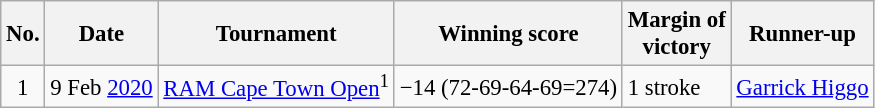<table class="wikitable" style="font-size:95%;">
<tr>
<th>No.</th>
<th>Date</th>
<th>Tournament</th>
<th>Winning score</th>
<th>Margin of<br>victory</th>
<th>Runner-up</th>
</tr>
<tr>
<td align=center>1</td>
<td align=right>9 Feb <a href='#'>2020</a></td>
<td><a href='#'>RAM Cape Town Open</a><sup>1</sup></td>
<td>−14 (72-69-64-69=274)</td>
<td>1 stroke</td>
<td> <a href='#'>Garrick Higgo</a></td>
</tr>
</table>
